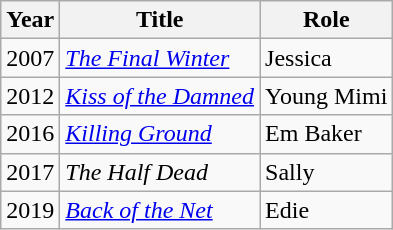<table class="wikitable sortable">
<tr>
<th>Year</th>
<th>Title</th>
<th>Role</th>
</tr>
<tr>
<td>2007</td>
<td><em><a href='#'>The Final Winter</a></em></td>
<td>Jessica</td>
</tr>
<tr>
<td>2012</td>
<td><em><a href='#'>Kiss of the Damned</a></em></td>
<td>Young Mimi</td>
</tr>
<tr>
<td>2016</td>
<td><em><a href='#'>Killing Ground</a></em></td>
<td>Em Baker</td>
</tr>
<tr>
<td>2017</td>
<td><em>The Half Dead</em></td>
<td>Sally</td>
</tr>
<tr>
<td>2019</td>
<td><em><a href='#'>Back of the Net</a></em></td>
<td>Edie</td>
</tr>
</table>
